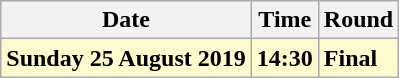<table class="wikitable">
<tr>
<th>Date</th>
<th>Time</th>
<th>Round</th>
</tr>
<tr>
<td style=background:lemonchiffon><strong>Sunday 25 August 2019</strong></td>
<td style=background:lemonchiffon><strong>14:30</strong></td>
<td style=background:lemonchiffon><strong>Final</strong></td>
</tr>
</table>
